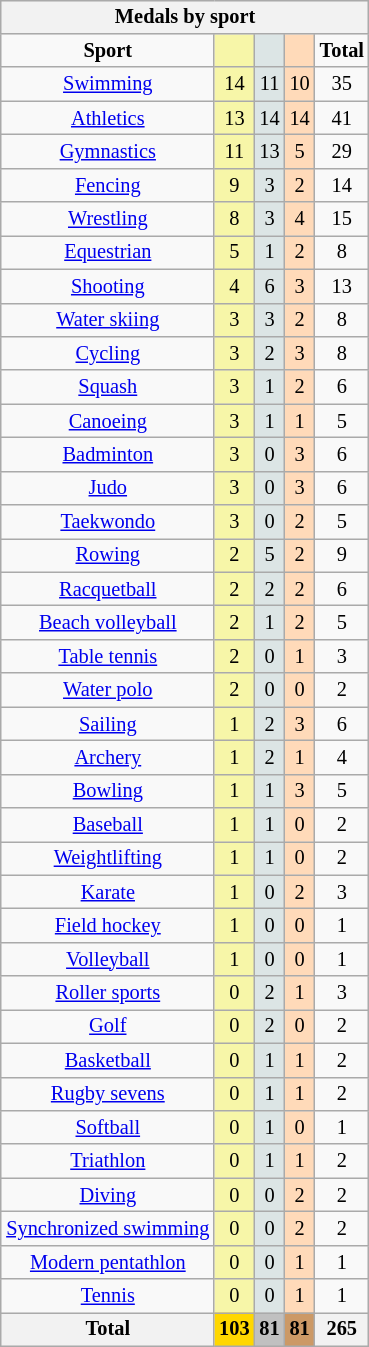<table class="wikitable sortable" style="font-size:85%; float:right;">
<tr style="background:#efefef;">
<th colspan=7>Medals by sport</th>
</tr>
<tr align=center>
<td><strong>Sport</strong></td>
<td style="background:#f7f6a8;"></td>
<td style="background:#dce5e5;"></td>
<td style="background:#ffdab9;"></td>
<td><strong>Total</strong></td>
</tr>
<tr align=center>
<td><a href='#'>Swimming</a></td>
<td style="background:#f7f6a8;">14</td>
<td style="background:#dce5e5;">11</td>
<td style="background:#ffdab9;">10</td>
<td>35</td>
</tr>
<tr align=center>
<td><a href='#'>Athletics</a></td>
<td style="background:#f7f6a8;">13</td>
<td style="background:#dce5e5;">14</td>
<td style="background:#ffdab9;">14</td>
<td>41</td>
</tr>
<tr align=center>
<td><a href='#'>Gymnastics</a></td>
<td style="background:#f7f6a8;">11</td>
<td style="background:#dce5e5;">13</td>
<td style="background:#ffdab9;">5</td>
<td>29</td>
</tr>
<tr align=center>
<td><a href='#'>Fencing</a></td>
<td style="background:#f7f6a8;">9</td>
<td style="background:#dce5e5;">3</td>
<td style="background:#ffdab9;">2</td>
<td>14</td>
</tr>
<tr align=center>
<td><a href='#'>Wrestling</a></td>
<td style="background:#f7f6a8;">8</td>
<td style="background:#dce5e5;">3</td>
<td style="background:#ffdab9;">4</td>
<td>15</td>
</tr>
<tr align=center>
<td><a href='#'>Equestrian</a></td>
<td style="background:#f7f6a8;">5</td>
<td style="background:#dce5e5;">1</td>
<td style="background:#ffdab9;">2</td>
<td>8</td>
</tr>
<tr align=center>
<td><a href='#'>Shooting</a></td>
<td style="background:#f7f6a8;">4</td>
<td style="background:#dce5e5;">6</td>
<td style="background:#ffdab9;">3</td>
<td>13</td>
</tr>
<tr align=center>
<td><a href='#'>Water skiing</a></td>
<td style="background:#f7f6a8;">3</td>
<td style="background:#dce5e5;">3</td>
<td style="background:#ffdab9;">2</td>
<td>8</td>
</tr>
<tr align=center>
<td><a href='#'>Cycling</a></td>
<td style="background:#f7f6a8;">3</td>
<td style="background:#dce5e5;">2</td>
<td style="background:#ffdab9;">3</td>
<td>8</td>
</tr>
<tr align=center>
<td><a href='#'>Squash</a></td>
<td style="background:#f7f6a8;">3</td>
<td style="background:#dce5e5;">1</td>
<td style="background:#ffdab9;">2</td>
<td>6</td>
</tr>
<tr align=center>
<td><a href='#'>Canoeing</a></td>
<td style="background:#f7f6a8;">3</td>
<td style="background:#dce5e5;">1</td>
<td style="background:#ffdab9;">1</td>
<td>5</td>
</tr>
<tr align=center>
<td><a href='#'>Badminton</a></td>
<td style="background:#f7f6a8;">3</td>
<td style="background:#dce5e5;">0</td>
<td style="background:#ffdab9;">3</td>
<td>6</td>
</tr>
<tr align=center>
<td><a href='#'>Judo</a></td>
<td style="background:#f7f6a8;">3</td>
<td style="background:#dce5e5;">0</td>
<td style="background:#ffdab9;">3</td>
<td>6</td>
</tr>
<tr align=center>
<td><a href='#'>Taekwondo</a></td>
<td style="background:#f7f6a8;">3</td>
<td style="background:#dce5e5;">0</td>
<td style="background:#ffdab9;">2</td>
<td>5</td>
</tr>
<tr align=center>
<td><a href='#'>Rowing</a></td>
<td style="background:#f7f6a8;">2</td>
<td style="background:#dce5e5;">5</td>
<td style="background:#ffdab9;">2</td>
<td>9</td>
</tr>
<tr align=center>
<td><a href='#'>Racquetball</a></td>
<td style="background:#f7f6a8;">2</td>
<td style="background:#dce5e5;">2</td>
<td style="background:#ffdab9;">2</td>
<td>6</td>
</tr>
<tr align=center>
<td><a href='#'>Beach volleyball</a></td>
<td style="background:#f7f6a8;">2</td>
<td style="background:#dce5e5;">1</td>
<td style="background:#ffdab9;">2</td>
<td>5</td>
</tr>
<tr align=center>
<td><a href='#'>Table tennis</a></td>
<td style="background:#f7f6a8;">2</td>
<td style="background:#dce5e5;">0</td>
<td style="background:#ffdab9;">1</td>
<td>3</td>
</tr>
<tr align=center>
<td><a href='#'>Water polo</a></td>
<td style="background:#f7f6a8;">2</td>
<td style="background:#dce5e5;">0</td>
<td style="background:#ffdab9;">0</td>
<td>2</td>
</tr>
<tr align=center>
<td><a href='#'>Sailing</a></td>
<td style="background:#f7f6a8;">1</td>
<td style="background:#dce5e5;">2</td>
<td style="background:#ffdab9;">3</td>
<td>6</td>
</tr>
<tr align=center>
<td><a href='#'>Archery</a></td>
<td style="background:#f7f6a8;">1</td>
<td style="background:#dce5e5;">2</td>
<td style="background:#ffdab9;">1</td>
<td>4</td>
</tr>
<tr align=center>
<td><a href='#'>Bowling</a></td>
<td style="background:#f7f6a8;">1</td>
<td style="background:#dce5e5;">1</td>
<td style="background:#ffdab9;">3</td>
<td>5</td>
</tr>
<tr align=center>
<td><a href='#'>Baseball</a></td>
<td style="background:#f7f6a8;">1</td>
<td style="background:#dce5e5;">1</td>
<td style="background:#ffdab9;">0</td>
<td>2</td>
</tr>
<tr align=center>
<td><a href='#'>Weightlifting</a></td>
<td style="background:#f7f6a8;">1</td>
<td style="background:#dce5e5;">1</td>
<td style="background:#ffdab9;">0</td>
<td>2</td>
</tr>
<tr align=center>
<td><a href='#'>Karate</a></td>
<td style="background:#f7f6a8;">1</td>
<td style="background:#dce5e5;">0</td>
<td style="background:#ffdab9;">2</td>
<td>3</td>
</tr>
<tr align=center>
<td><a href='#'>Field hockey</a></td>
<td style="background:#f7f6a8;">1</td>
<td style="background:#dce5e5;">0</td>
<td style="background:#ffdab9;">0</td>
<td>1</td>
</tr>
<tr align=center>
<td><a href='#'>Volleyball</a></td>
<td style="background:#f7f6a8;">1</td>
<td style="background:#dce5e5;">0</td>
<td style="background:#ffdab9;">0</td>
<td>1</td>
</tr>
<tr align=center>
<td><a href='#'>Roller sports</a></td>
<td style="background:#f7f6a8;">0</td>
<td style="background:#dce5e5;">2</td>
<td style="background:#ffdab9;">1</td>
<td>3</td>
</tr>
<tr align=center>
<td><a href='#'>Golf</a></td>
<td style="background:#f7f6a8;">0</td>
<td style="background:#dce5e5;">2</td>
<td style="background:#ffdab9;">0</td>
<td>2</td>
</tr>
<tr align=center>
<td><a href='#'>Basketball</a></td>
<td style="background:#f7f6a8;">0</td>
<td style="background:#dce5e5;">1</td>
<td style="background:#ffdab9;">1</td>
<td>2</td>
</tr>
<tr align=center>
<td><a href='#'>Rugby sevens</a></td>
<td style="background:#f7f6a8;">0</td>
<td style="background:#dce5e5;">1</td>
<td style="background:#ffdab9;">1</td>
<td>2</td>
</tr>
<tr align=center>
<td><a href='#'>Softball</a></td>
<td style="background:#f7f6a8;">0</td>
<td style="background:#dce5e5;">1</td>
<td style="background:#ffdab9;">0</td>
<td>1</td>
</tr>
<tr align=center>
<td><a href='#'>Triathlon</a></td>
<td style="background:#f7f6a8;">0</td>
<td style="background:#dce5e5;">1</td>
<td style="background:#ffdab9;">1</td>
<td>2</td>
</tr>
<tr align=center>
<td><a href='#'>Diving</a></td>
<td style="background:#f7f6a8;">0</td>
<td style="background:#dce5e5;">0</td>
<td style="background:#ffdab9;">2</td>
<td>2</td>
</tr>
<tr align=center>
<td><a href='#'>Synchronized swimming</a></td>
<td style="background:#f7f6a8;">0</td>
<td style="background:#dce5e5;">0</td>
<td style="background:#ffdab9;">2</td>
<td>2</td>
</tr>
<tr align=center>
<td><a href='#'>Modern pentathlon</a></td>
<td style="background:#f7f6a8;">0</td>
<td style="background:#dce5e5;">0</td>
<td style="background:#ffdab9;">1</td>
<td>1</td>
</tr>
<tr align=center>
<td><a href='#'>Tennis</a></td>
<td style="background:#f7f6a8;">0</td>
<td style="background:#dce5e5;">0</td>
<td style="background:#ffdab9;">1</td>
<td>1</td>
</tr>
<tr align=center>
<th>Total</th>
<th style="background:gold;">103</th>
<th style="background:silver;">81</th>
<th style="background:#c96;">81</th>
<th>265</th>
</tr>
</table>
